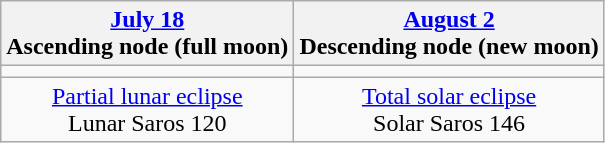<table class="wikitable">
<tr>
<th><a href='#'>July 18</a><br>Ascending node (full moon)<br></th>
<th><a href='#'>August 2</a><br>Descending node (new moon)<br></th>
</tr>
<tr>
<td></td>
<td></td>
</tr>
<tr align=center>
<td><a href='#'>Partial lunar eclipse</a><br>Lunar Saros 120</td>
<td><a href='#'>Total solar eclipse</a><br>Solar Saros 146</td>
</tr>
</table>
